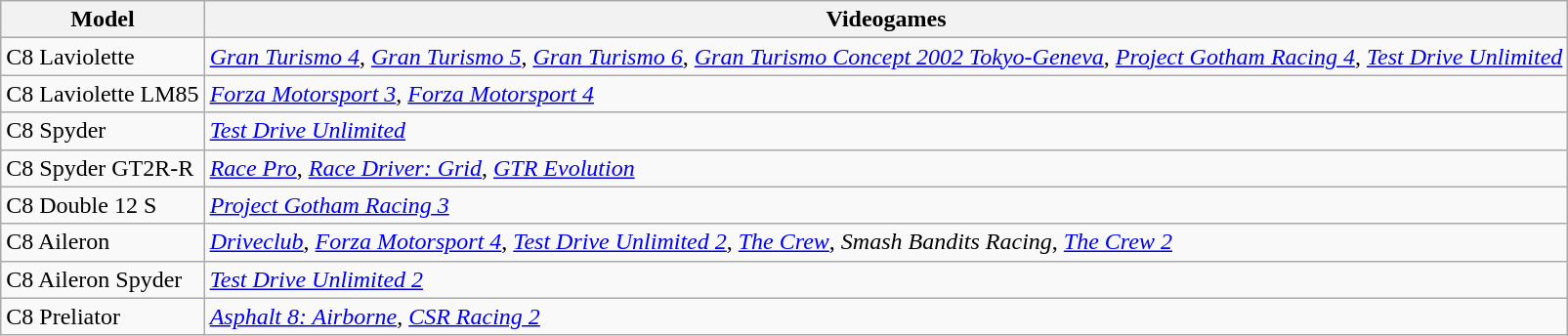<table class="wikitable">
<tr>
<th>Model</th>
<th>Videogames</th>
</tr>
<tr>
<td>C8 Laviolette</td>
<td><em><a href='#'>Gran Turismo 4</a></em>, <em><a href='#'>Gran Turismo 5</a></em>, <em><a href='#'>Gran Turismo 6</a></em>, <em><a href='#'>Gran Turismo Concept 2002 Tokyo-Geneva</a></em>, <em><a href='#'>Project Gotham Racing 4</a></em>, <em><a href='#'>Test Drive Unlimited</a></em></td>
</tr>
<tr>
<td>C8 Laviolette LM85</td>
<td><em><a href='#'>Forza Motorsport 3</a></em>, <em><a href='#'>Forza Motorsport 4</a></em></td>
</tr>
<tr>
<td>C8 Spyder</td>
<td><em><a href='#'>Test Drive Unlimited</a></em></td>
</tr>
<tr>
<td>C8 Spyder GT2R-R</td>
<td><em><a href='#'>Race Pro</a></em>, <em><a href='#'>Race Driver: Grid</a></em>, <em><a href='#'>GTR Evolution</a></em></td>
</tr>
<tr>
<td>C8 Double 12 S</td>
<td><em><a href='#'>Project Gotham Racing 3</a></em></td>
</tr>
<tr>
<td>C8 Aileron</td>
<td><em><a href='#'>Driveclub</a></em>, <em><a href='#'>Forza Motorsport 4</a></em>, <em><a href='#'>Test Drive Unlimited 2</a></em>, <em><a href='#'>The Crew</a></em>, <em>Smash Bandits Racing</em>, <em><a href='#'>The Crew 2</a></em></td>
</tr>
<tr>
<td>C8 Aileron Spyder</td>
<td><em><a href='#'>Test Drive Unlimited 2</a></em></td>
</tr>
<tr>
<td>C8 Preliator</td>
<td><em><a href='#'>Asphalt 8: Airborne</a></em>, <em><a href='#'>CSR Racing 2</a></em></td>
</tr>
</table>
